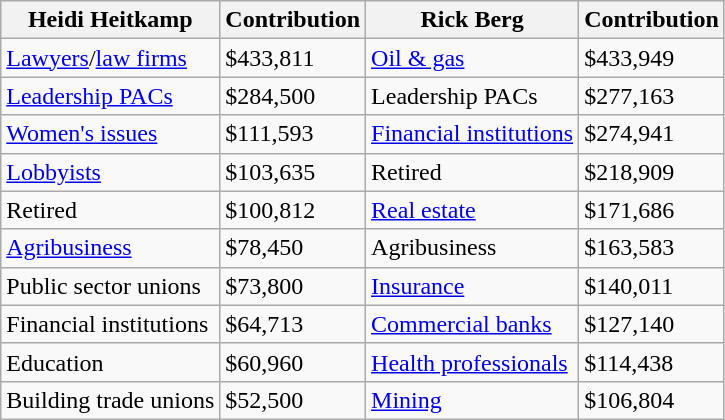<table class="wikitable sortable">
<tr>
<th>Heidi Heitkamp</th>
<th>Contribution</th>
<th>Rick Berg</th>
<th>Contribution</th>
</tr>
<tr>
<td><a href='#'>Lawyers</a>/<a href='#'>law firms</a></td>
<td>$433,811</td>
<td><a href='#'>Oil & gas</a></td>
<td>$433,949</td>
</tr>
<tr>
<td><a href='#'>Leadership PACs</a></td>
<td>$284,500</td>
<td>Leadership PACs</td>
<td>$277,163</td>
</tr>
<tr>
<td><a href='#'>Women's issues</a></td>
<td>$111,593</td>
<td><a href='#'>Financial institutions</a></td>
<td>$274,941</td>
</tr>
<tr>
<td><a href='#'>Lobbyists</a></td>
<td>$103,635</td>
<td>Retired</td>
<td>$218,909</td>
</tr>
<tr>
<td>Retired</td>
<td>$100,812</td>
<td><a href='#'>Real estate</a></td>
<td>$171,686</td>
</tr>
<tr>
<td><a href='#'>Agribusiness</a></td>
<td>$78,450</td>
<td>Agribusiness</td>
<td>$163,583</td>
</tr>
<tr>
<td>Public sector unions</td>
<td>$73,800</td>
<td><a href='#'>Insurance</a></td>
<td>$140,011</td>
</tr>
<tr>
<td>Financial institutions</td>
<td>$64,713</td>
<td><a href='#'>Commercial banks</a></td>
<td>$127,140</td>
</tr>
<tr>
<td>Education</td>
<td>$60,960</td>
<td><a href='#'>Health professionals</a></td>
<td>$114,438</td>
</tr>
<tr>
<td>Building trade unions</td>
<td>$52,500</td>
<td><a href='#'>Mining</a></td>
<td>$106,804</td>
</tr>
</table>
